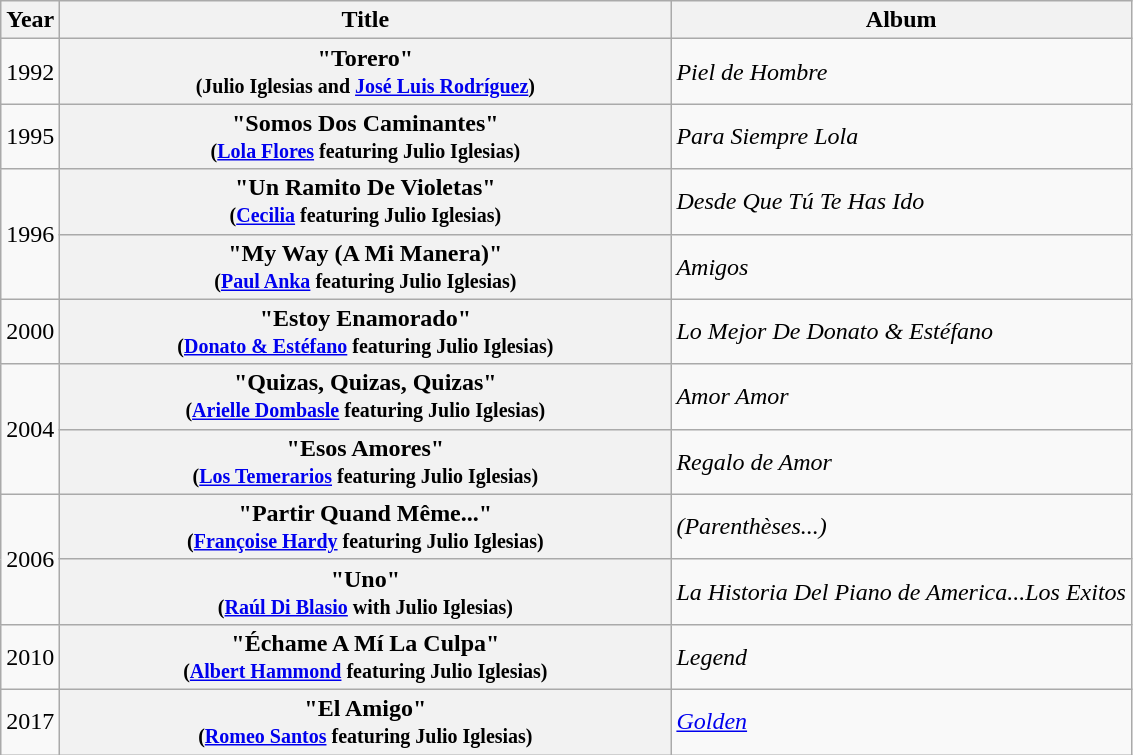<table class="wikitable plainrowheaders">
<tr>
<th scope="col">Year</th>
<th scope="col" style="width:25em;">Title</th>
<th scope="col">Album</th>
</tr>
<tr>
<td>1992</td>
<th scope="row">"Torero" <br><small>(Julio Iglesias and <a href='#'>José Luis Rodríguez</a>)</small></th>
<td><em>Piel de Hombre</em></td>
</tr>
<tr>
<td>1995</td>
<th scope="row">"Somos Dos Caminantes" <br><small>(<a href='#'>Lola Flores</a> featuring Julio Iglesias)</small></th>
<td><em>Para Siempre Lola</em></td>
</tr>
<tr>
<td rowspan="2">1996</td>
<th scope="row">"Un Ramito De Violetas" <br><small>(<a href='#'>Cecilia</a> featuring Julio Iglesias)</small></th>
<td><em>Desde Que Tú Te Has Ido</em></td>
</tr>
<tr>
<th scope="row">"My Way (A Mi Manera)" <br><small>(<a href='#'>Paul Anka</a> featuring Julio Iglesias)</small></th>
<td><em>Amigos</em></td>
</tr>
<tr>
<td>2000</td>
<th scope="row">"Estoy Enamorado" <br><small>(<a href='#'>Donato & Estéfano</a> featuring Julio Iglesias)</small></th>
<td><em>Lo Mejor De Donato & Estéfano</em></td>
</tr>
<tr>
<td rowspan="2">2004</td>
<th scope="row">"Quizas, Quizas, Quizas" <br><small>(<a href='#'>Arielle Dombasle</a> featuring Julio Iglesias)</small></th>
<td><em>Amor Amor</em></td>
</tr>
<tr>
<th scope="row">"Esos Amores" <br><small>(<a href='#'>Los Temerarios</a> featuring Julio Iglesias)</small></th>
<td><em>Regalo de Amor</em></td>
</tr>
<tr>
<td rowspan="2">2006</td>
<th scope="row">"Partir Quand Même..." <br><small>(<a href='#'>Françoise Hardy</a> featuring Julio Iglesias)</small></th>
<td><em>(Parenthèses...)</em></td>
</tr>
<tr>
<th scope="row">"Uno" <br><small>(<a href='#'>Raúl Di Blasio</a> with Julio Iglesias)</small></th>
<td><em>La Historia Del Piano de America...Los Exitos</em></td>
</tr>
<tr>
<td>2010</td>
<th scope="row">"Échame A Mí La Culpa" <br><small>(<a href='#'>Albert Hammond</a> featuring Julio Iglesias)</small></th>
<td><em>Legend</em></td>
</tr>
<tr>
<td>2017</td>
<th scope="row">"El Amigo" <br><small>(<a href='#'>Romeo Santos</a> featuring Julio Iglesias)</small></th>
<td><em><a href='#'>Golden</a></em></td>
</tr>
</table>
